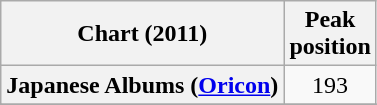<table class="wikitable sortable plainrowheaders" style="text-align:center">
<tr>
<th scope="col">Chart (2011)</th>
<th scope="col">Peak<br>position</th>
</tr>
<tr>
<th scope="row">Japanese Albums (<a href='#'>Oricon</a>)</th>
<td>193</td>
</tr>
<tr>
</tr>
<tr>
</tr>
<tr>
</tr>
<tr>
</tr>
<tr>
</tr>
</table>
